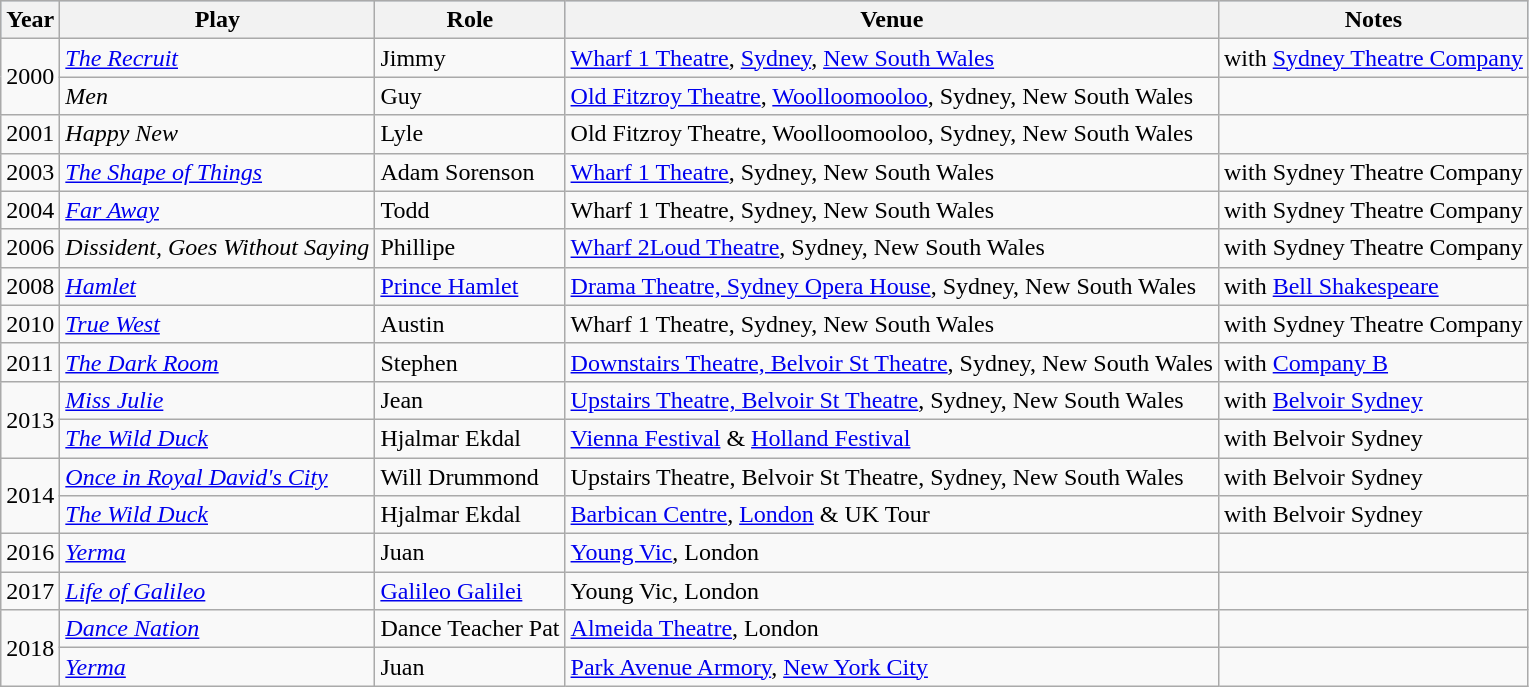<table class="wikitable">
<tr style="background:#b0c4de; text-align:center;">
<th>Year</th>
<th>Play</th>
<th>Role</th>
<th>Venue</th>
<th>Notes</th>
</tr>
<tr>
<td rowspan="2">2000</td>
<td><em><a href='#'>The Recruit</a></em></td>
<td>Jimmy</td>
<td><a href='#'>Wharf 1 Theatre</a>, <a href='#'>Sydney</a>, <a href='#'>New South Wales</a></td>
<td>with <a href='#'>Sydney Theatre Company</a></td>
</tr>
<tr>
<td><em>Men</em></td>
<td>Guy</td>
<td><a href='#'>Old Fitzroy Theatre</a>, <a href='#'>Woolloomooloo</a>, Sydney, New South Wales</td>
<td></td>
</tr>
<tr>
<td>2001</td>
<td><em>Happy New</em></td>
<td>Lyle</td>
<td>Old Fitzroy Theatre, Woolloomooloo, Sydney, New South Wales</td>
<td></td>
</tr>
<tr>
<td>2003</td>
<td><em><a href='#'>The Shape of Things</a></em></td>
<td>Adam Sorenson</td>
<td><a href='#'>Wharf 1 Theatre</a>, Sydney, New South Wales</td>
<td>with Sydney Theatre Company</td>
</tr>
<tr>
<td>2004</td>
<td><em><a href='#'>Far Away</a></em></td>
<td>Todd</td>
<td>Wharf 1 Theatre, Sydney, New South Wales</td>
<td>with Sydney Theatre Company</td>
</tr>
<tr>
<td>2006</td>
<td><em>Dissident, Goes Without Saying</em></td>
<td>Phillipe</td>
<td><a href='#'>Wharf 2Loud Theatre</a>, Sydney, New South Wales</td>
<td>with Sydney Theatre Company</td>
</tr>
<tr>
<td>2008</td>
<td><em><a href='#'>Hamlet</a></em></td>
<td><a href='#'>Prince Hamlet</a></td>
<td><a href='#'>Drama Theatre, Sydney Opera House</a>, Sydney, New South Wales</td>
<td>with <a href='#'>Bell Shakespeare</a></td>
</tr>
<tr>
<td>2010</td>
<td><em><a href='#'>True West</a></em></td>
<td>Austin</td>
<td>Wharf 1 Theatre, Sydney, New South Wales</td>
<td>with Sydney Theatre Company</td>
</tr>
<tr>
<td>2011</td>
<td><em><a href='#'>The Dark Room</a></em></td>
<td>Stephen</td>
<td><a href='#'>Downstairs Theatre, Belvoir St Theatre</a>, Sydney, New South Wales</td>
<td>with <a href='#'>Company B</a></td>
</tr>
<tr>
<td rowspan="2">2013</td>
<td><em><a href='#'>Miss Julie</a></em></td>
<td>Jean</td>
<td><a href='#'>Upstairs Theatre, Belvoir St Theatre</a>, Sydney, New South Wales</td>
<td>with <a href='#'>Belvoir Sydney</a></td>
</tr>
<tr>
<td><em><a href='#'>The Wild Duck</a></em></td>
<td>Hjalmar Ekdal</td>
<td><a href='#'>Vienna Festival</a> & <a href='#'>Holland Festival</a></td>
<td>with Belvoir Sydney</td>
</tr>
<tr>
<td rowspan="2">2014</td>
<td><em><a href='#'>Once in Royal David's City</a></em></td>
<td>Will Drummond</td>
<td>Upstairs Theatre, Belvoir St Theatre, Sydney, New South Wales</td>
<td>with Belvoir Sydney</td>
</tr>
<tr>
<td><em><a href='#'>The Wild Duck</a></em></td>
<td>Hjalmar Ekdal</td>
<td><a href='#'>Barbican Centre</a>, <a href='#'>London</a> & UK Tour</td>
<td>with Belvoir Sydney</td>
</tr>
<tr>
<td>2016</td>
<td><em><a href='#'>Yerma</a></em></td>
<td>Juan</td>
<td><a href='#'>Young Vic</a>, London</td>
<td></td>
</tr>
<tr>
<td>2017</td>
<td><em><a href='#'>Life of Galileo</a></em></td>
<td><a href='#'>Galileo Galilei</a></td>
<td>Young Vic, London</td>
<td></td>
</tr>
<tr>
<td rowspan="2">2018</td>
<td><em><a href='#'>Dance Nation</a></em></td>
<td>Dance Teacher Pat</td>
<td><a href='#'>Almeida Theatre</a>, London</td>
<td></td>
</tr>
<tr>
<td><em><a href='#'>Yerma</a></em></td>
<td>Juan</td>
<td><a href='#'>Park Avenue Armory</a>, <a href='#'>New York City</a></td>
<td></td>
</tr>
</table>
